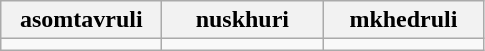<table class="wikitable" style="width:100">
<tr>
<th width="100">asomtavruli</th>
<th width="100">nuskhuri</th>
<th width="100">mkhedruli</th>
</tr>
<tr>
<td align="center"></td>
<td align="center"></td>
<td align="center"></td>
</tr>
</table>
